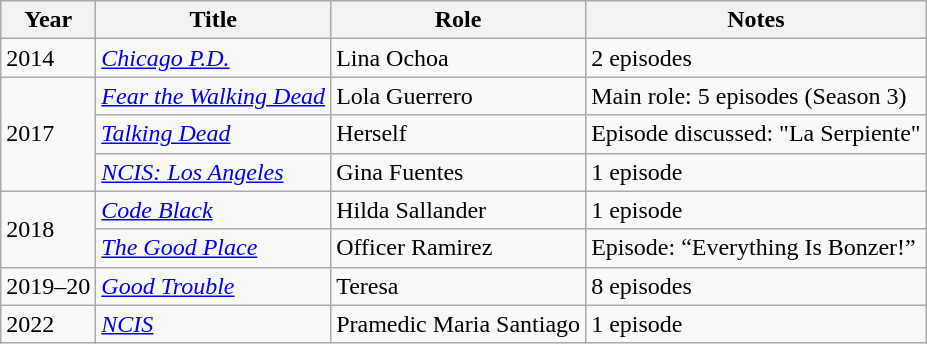<table class="wikitable plainrowheaders sortable">
<tr>
<th scope="col">Year</th>
<th scope="col">Title</th>
<th scope="col">Role</th>
<th class="unsortable">Notes</th>
</tr>
<tr>
<td>2014</td>
<td><em><a href='#'>Chicago P.D.</a></em></td>
<td>Lina Ochoa</td>
<td>2 episodes</td>
</tr>
<tr>
<td rowspan="3">2017</td>
<td><em><a href='#'>Fear the Walking Dead</a></em></td>
<td>Lola Guerrero</td>
<td>Main role: 5 episodes (Season 3)</td>
</tr>
<tr>
<td><em><a href='#'>Talking Dead</a></em></td>
<td>Herself</td>
<td>Episode discussed: "La Serpiente"</td>
</tr>
<tr>
<td><em><a href='#'>NCIS: Los Angeles</a></em></td>
<td>Gina Fuentes</td>
<td>1 episode</td>
</tr>
<tr>
<td rowspan="2">2018</td>
<td><em><a href='#'>Code Black</a></em></td>
<td>Hilda Sallander</td>
<td>1 episode</td>
</tr>
<tr>
<td><em><a href='#'>The Good Place</a></em></td>
<td>Officer Ramirez</td>
<td>Episode: “Everything Is Bonzer!”</td>
</tr>
<tr>
<td rowspan="1">2019–20</td>
<td><em><a href='#'>Good Trouble</a></em></td>
<td>Teresa</td>
<td>8 episodes</td>
</tr>
<tr>
<td>2022</td>
<td><em><a href='#'>NCIS</a></em></td>
<td>Pramedic Maria Santiago</td>
<td>1 episode</td>
</tr>
</table>
